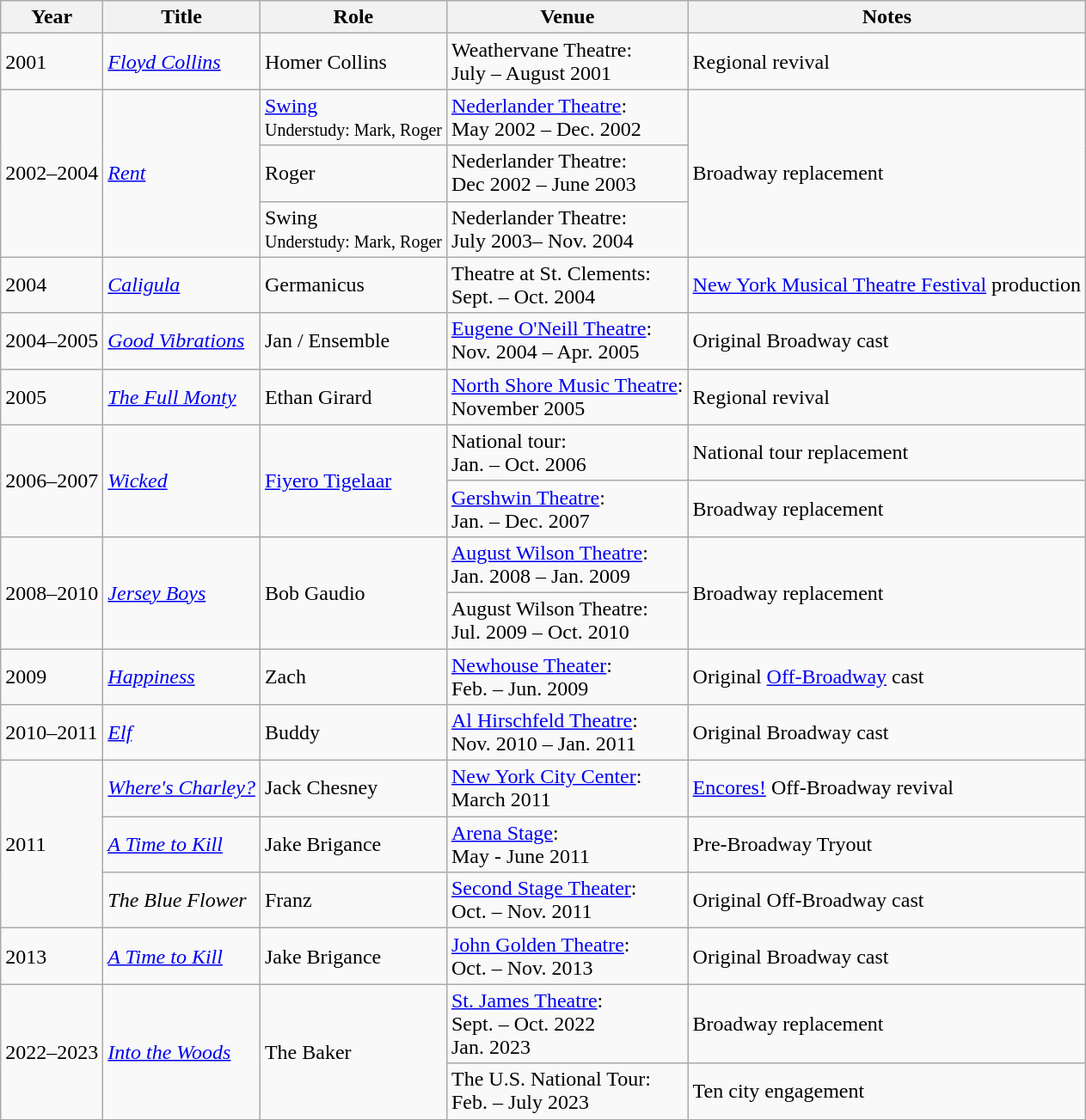<table class="wikitable plainrowheaders sortable">
<tr>
<th>Year</th>
<th>Title</th>
<th>Role</th>
<th class="unsortable">Venue</th>
<th>Notes</th>
</tr>
<tr>
<td>2001</td>
<td><em><a href='#'>Floyd Collins</a></em></td>
<td>Homer Collins</td>
<td>Weathervane Theatre:<br>July – August 2001</td>
<td>Regional revival</td>
</tr>
<tr>
<td rowspan="3">2002–2004</td>
<td rowspan="3"><em><a href='#'>Rent</a></em></td>
<td><a href='#'>Swing</a><br><small>Understudy: Mark, Roger</small></td>
<td><a href='#'>Nederlander Theatre</a>:<br>May 2002 – Dec. 2002</td>
<td rowspan="3">Broadway replacement</td>
</tr>
<tr>
<td>Roger</td>
<td>Nederlander Theatre:<br>Dec 2002 – June 2003</td>
</tr>
<tr>
<td>Swing<br><small>Understudy: Mark, Roger</small></td>
<td>Nederlander Theatre:<br>July 2003– Nov. 2004</td>
</tr>
<tr>
<td>2004</td>
<td><em><a href='#'>Caligula</a></em></td>
<td>Germanicus</td>
<td>Theatre at St. Clements:<br>Sept. – Oct. 2004</td>
<td><a href='#'>New York Musical Theatre Festival</a> production</td>
</tr>
<tr>
<td>2004–2005</td>
<td><em><a href='#'>Good Vibrations</a></em></td>
<td>Jan / Ensemble</td>
<td><a href='#'>Eugene O'Neill Theatre</a>:<br>Nov. 2004 – Apr. 2005</td>
<td>Original Broadway cast</td>
</tr>
<tr>
<td>2005</td>
<td><em><a href='#'>The Full Monty</a></em></td>
<td>Ethan Girard</td>
<td><a href='#'>North Shore Music Theatre</a>:<br>November 2005</td>
<td>Regional revival</td>
</tr>
<tr>
<td rowspan="2">2006–2007</td>
<td rowspan="2"><em><a href='#'>Wicked</a></em></td>
<td rowspan="2"><a href='#'>Fiyero Tigelaar</a></td>
<td>National tour:<br>Jan. – Oct. 2006</td>
<td>National tour replacement</td>
</tr>
<tr>
<td><a href='#'>Gershwin Theatre</a>:<br>Jan. – Dec. 2007</td>
<td>Broadway replacement</td>
</tr>
<tr>
<td rowspan="2">2008–2010</td>
<td rowspan="2"><em><a href='#'>Jersey Boys</a></em></td>
<td rowspan="2">Bob Gaudio</td>
<td><a href='#'>August Wilson Theatre</a>:<br>Jan. 2008 – Jan. 2009</td>
<td rowspan="2">Broadway replacement</td>
</tr>
<tr>
<td>August Wilson Theatre:<br>Jul. 2009 – Oct. 2010</td>
</tr>
<tr>
<td>2009</td>
<td><em><a href='#'>Happiness</a></em></td>
<td>Zach</td>
<td><a href='#'>Newhouse Theater</a>:<br>Feb. – Jun. 2009</td>
<td>Original <a href='#'>Off-Broadway</a> cast</td>
</tr>
<tr>
<td>2010–2011</td>
<td><em><a href='#'>Elf</a></em></td>
<td>Buddy</td>
<td><a href='#'>Al Hirschfeld Theatre</a>:<br>Nov. 2010 – Jan. 2011</td>
<td>Original Broadway cast</td>
</tr>
<tr>
<td rowspan=3>2011</td>
<td><em><a href='#'>Where's Charley?</a></em></td>
<td>Jack Chesney</td>
<td><a href='#'>New York City Center</a>:<br>March 2011</td>
<td><a href='#'>Encores!</a> Off-Broadway revival</td>
</tr>
<tr>
<td><em><a href='#'>A Time to Kill</a></em></td>
<td>Jake Brigance</td>
<td><a href='#'>Arena Stage</a>:<br>May - June 2011</td>
<td>Pre-Broadway Tryout</td>
</tr>
<tr>
<td><em>The Blue Flower</em></td>
<td>Franz</td>
<td><a href='#'>Second Stage Theater</a>:<br>Oct. – Nov. 2011</td>
<td>Original Off-Broadway cast</td>
</tr>
<tr>
<td>2013</td>
<td><em><a href='#'>A Time to Kill</a></em></td>
<td>Jake Brigance</td>
<td><a href='#'>John Golden Theatre</a>:<br>Oct. – Nov. 2013</td>
<td>Original Broadway cast</td>
</tr>
<tr>
<td rowspan=2>2022–2023</td>
<td rowspan=2><em><a href='#'>Into the Woods</a></em></td>
<td rowspan=2>The Baker</td>
<td><a href='#'>St. James Theatre</a>:<br>Sept. – Oct. 2022<br>Jan. 2023</td>
<td>Broadway replacement</td>
</tr>
<tr>
<td>The U.S. National Tour:<br>Feb. – July 2023</td>
<td>Ten city engagement</td>
</tr>
</table>
